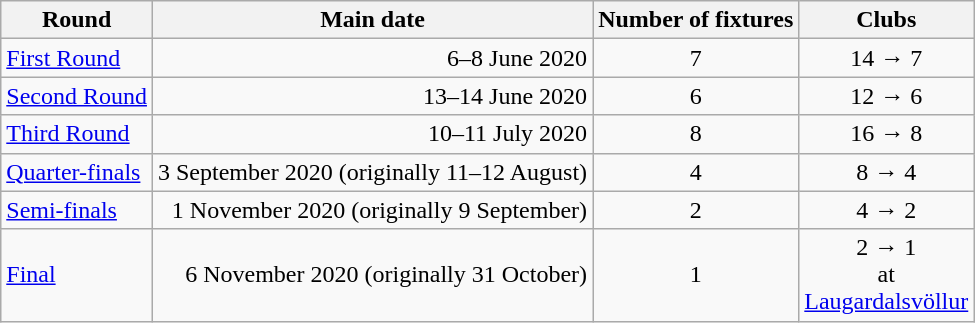<table class="wikitable" style="text-align:center">
<tr>
<th>Round</th>
<th>Main date</th>
<th>Number of fixtures</th>
<th width=100>Clubs</th>
</tr>
<tr>
<td align=left><a href='#'>First Round</a></td>
<td align=right>6–8 June 2020</td>
<td>7</td>
<td>14 → 7</td>
</tr>
<tr>
<td align=left><a href='#'>Second Round</a></td>
<td align=right>13–14 June 2020</td>
<td>6</td>
<td>12 → 6</td>
</tr>
<tr>
<td align=left><a href='#'>Third Round</a></td>
<td align=right>10–11 July 2020</td>
<td>8</td>
<td>16 → 8</td>
</tr>
<tr>
<td align=left><a href='#'>Quarter-finals</a></td>
<td align=right>3 September 2020 (originally 11–12 August)</td>
<td>4</td>
<td>8 → 4</td>
</tr>
<tr>
<td align=left><a href='#'>Semi-finals</a></td>
<td align=right>1 November 2020 (originally 9 September)</td>
<td>2</td>
<td>4 → 2</td>
</tr>
<tr>
<td align=left><a href='#'>Final</a></td>
<td align=right>6 November 2020 (originally 31 October)</td>
<td>1</td>
<td>2 → 1<br>at <a href='#'>Laugardalsvöllur</a></td>
</tr>
</table>
